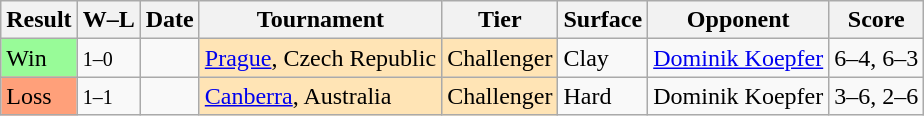<table class="sortable wikitable">
<tr>
<th>Result</th>
<th class="unsortable">W–L</th>
<th>Date</th>
<th>Tournament</th>
<th>Tier</th>
<th>Surface</th>
<th>Opponent</th>
<th class="unsortable">Score</th>
</tr>
<tr>
<td bgcolor=98FB98>Win</td>
<td><small>1–0</small></td>
<td><a href='#'></a></td>
<td style="background:moccasin;"><a href='#'>Prague</a>, Czech Republic</td>
<td style="background:moccasin;">Challenger</td>
<td>Clay</td>
<td> <a href='#'>Dominik Koepfer</a></td>
<td>6–4, 6–3</td>
</tr>
<tr>
<td bgcolor=FFA07A>Loss</td>
<td><small>1–1</small></td>
<td><a href='#'></a></td>
<td style="background:moccasin;"><a href='#'>Canberra</a>, Australia</td>
<td style="background:moccasin;">Challenger</td>
<td>Hard</td>
<td> Dominik Koepfer</td>
<td>3–6, 2–6</td>
</tr>
</table>
